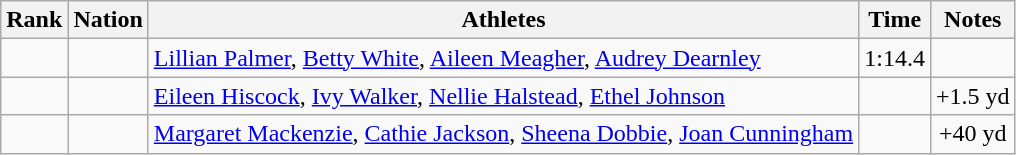<table class="wikitable sortable" style="text-align:center">
<tr>
<th>Rank</th>
<th>Nation</th>
<th>Athletes</th>
<th>Time</th>
<th>Notes</th>
</tr>
<tr>
<td></td>
<td align=left></td>
<td align=left><a href='#'>Lillian Palmer</a>, <a href='#'>Betty White</a>, <a href='#'>Aileen Meagher</a>, <a href='#'>Audrey Dearnley</a></td>
<td>1:14.4</td>
<td></td>
</tr>
<tr>
<td></td>
<td align=left></td>
<td align=left><a href='#'>Eileen Hiscock</a>, <a href='#'>Ivy Walker</a>, <a href='#'>Nellie Halstead</a>, <a href='#'>Ethel Johnson</a></td>
<td></td>
<td>+1.5 yd</td>
</tr>
<tr>
<td></td>
<td align=left></td>
<td align=left><a href='#'>Margaret Mackenzie</a>, <a href='#'>Cathie Jackson</a>, <a href='#'>Sheena Dobbie</a>, <a href='#'>Joan Cunningham</a></td>
<td></td>
<td>+40 yd</td>
</tr>
</table>
